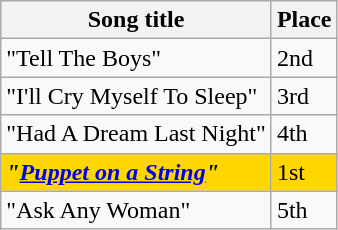<table class="sortable wikitable">
<tr>
<th>Song title</th>
<th>Place</th>
</tr>
<tr>
<td>"Tell The Boys"</td>
<td>2nd</td>
</tr>
<tr>
<td>"I'll Cry Myself To Sleep"</td>
<td>3rd</td>
</tr>
<tr>
<td>"Had A Dream Last Night"</td>
<td>4th</td>
</tr>
<tr style="background:gold;">
<td><strong><em>"<a href='#'>Puppet on a String</a>"</em></strong></td>
<td>1st</td>
</tr>
<tr>
<td>"Ask Any Woman"</td>
<td>5th</td>
</tr>
</table>
